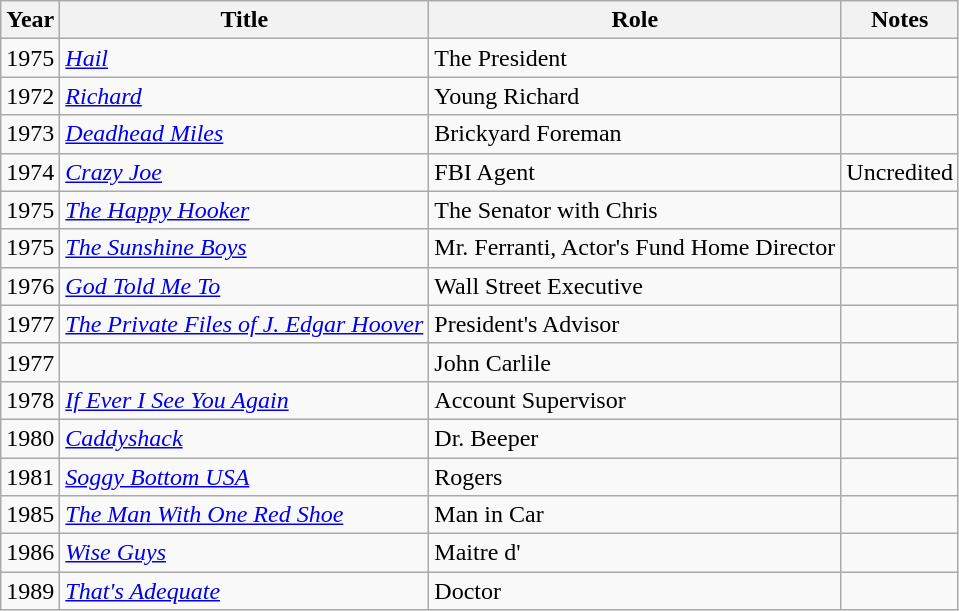<table class="wikitable">
<tr>
<th>Year</th>
<th>Title</th>
<th>Role</th>
<th>Notes</th>
</tr>
<tr>
<td>1975</td>
<td><em><a href='#'>Hail</a></em></td>
<td>The President</td>
<td></td>
</tr>
<tr>
<td>1972</td>
<td><em><a href='#'>Richard</a></em></td>
<td>Young Richard</td>
<td></td>
</tr>
<tr>
<td>1973</td>
<td><em><a href='#'>Deadhead Miles</a></em></td>
<td>Brickyard Foreman</td>
<td></td>
</tr>
<tr>
<td>1974</td>
<td><em><a href='#'>Crazy Joe</a></em></td>
<td>FBI Agent</td>
<td>Uncredited</td>
</tr>
<tr>
<td>1975</td>
<td><em><a href='#'>The Happy Hooker</a></em></td>
<td>The Senator with Chris</td>
<td></td>
</tr>
<tr>
<td>1975</td>
<td><em><a href='#'>The Sunshine Boys</a></em></td>
<td>Mr. Ferranti, Actor's Fund Home Director</td>
<td></td>
</tr>
<tr>
<td>1976</td>
<td><em><a href='#'>God Told Me To</a></em></td>
<td>Wall Street Executive</td>
<td></td>
</tr>
<tr>
<td>1977</td>
<td><em><a href='#'>The Private Files of J. Edgar Hoover</a></em></td>
<td>President's Advisor</td>
<td></td>
</tr>
<tr>
<td>1977</td>
<td></td>
<td>John Carlile</td>
<td></td>
</tr>
<tr>
<td>1978</td>
<td><em><a href='#'>If Ever I See You Again</a></em></td>
<td>Account Supervisor</td>
<td></td>
</tr>
<tr>
<td>1980</td>
<td><em><a href='#'>Caddyshack</a></em></td>
<td>Dr. Beeper</td>
<td></td>
</tr>
<tr>
<td>1981</td>
<td><em><a href='#'>Soggy Bottom USA</a></em></td>
<td>Rogers</td>
<td></td>
</tr>
<tr>
<td>1985</td>
<td><em><a href='#'>The Man With One Red Shoe</a></em></td>
<td>Man in Car</td>
<td></td>
</tr>
<tr>
<td>1986</td>
<td><em><a href='#'>Wise Guys</a></em></td>
<td>Maitre d'</td>
<td></td>
</tr>
<tr>
<td>1989</td>
<td><em><a href='#'>That's Adequate</a></em></td>
<td>Doctor</td>
<td></td>
</tr>
</table>
